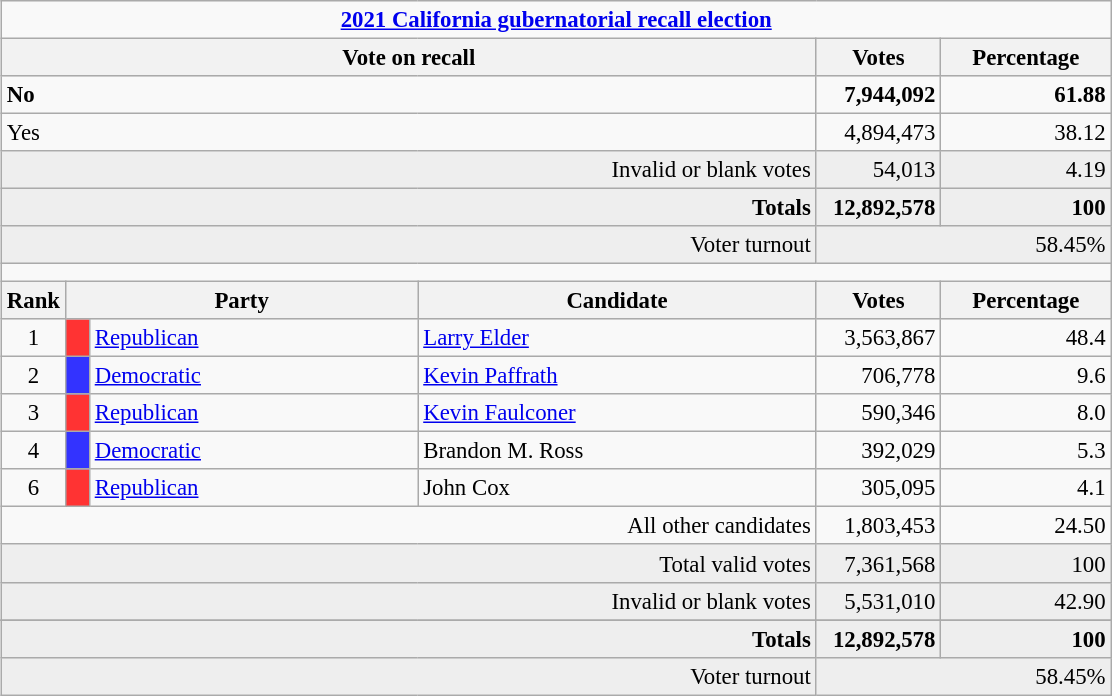<table class="wikitable" style="text-align:left;margin-left:1em; font-size:95%">
<tr>
<td colspan="6" style="text-align:center;"><strong><a href='#'>2021 California gubernatorial recall election</a></strong></td>
</tr>
<tr style="background:#eee; text-align:center;">
<th colspan="4">Vote on recall</th>
<th style="width: 5em">Votes</th>
<th style="width: 7em">Percentage</th>
</tr>
<tr style="text-align:left;">
<td colspan=4> <strong>No</strong></td>
<td style="text-align:right;"><strong>7,944,092</strong></td>
<td style="text-align:right;"><strong>61.88</strong></td>
</tr>
<tr style="text-align:left;">
<td colspan=4>Yes</td>
<td style="text-align:right;">4,894,473</td>
<td style="text-align:right;">38.12</td>
</tr>
<tr style="background:#eee; text-align:right;">
<td colspan="4">Invalid or blank votes</td>
<td>54,013</td>
<td>4.19</td>
</tr>
<tr style="background:#eee; text-align:right;">
<td colspan="4"><strong>Totals</strong></td>
<td><strong>12,892,578</strong></td>
<td><strong>100</strong></td>
</tr>
<tr style="background:#eee; text-align:right;">
<td colspan="4">Voter turnout</td>
<td colspan="2">58.45%</td>
</tr>
<tr>
<td colspan="6" style="height:0.3em"></td>
</tr>
<tr style="background:#eee; text-align:center;">
<th>Rank</th>
<th colspan=2 style="width: 15em">Party</th>
<th style="width: 17em">Candidate</th>
<th style="width: 5em">Votes</th>
<th style="width: 7em">Percentage</th>
</tr>
<tr>
<td style="text-align:center;">1</td>
<th style="background:#f33; width:3px;"></th>
<td style="width: 130px"><a href='#'>Republican</a></td>
<td><a href='#'>Larry Elder</a></td>
<td style="text-align:right;">3,563,867</td>
<td style="text-align:right;">48.4</td>
</tr>
<tr>
<td style="text-align:center;">2</td>
<th style="background:#33f; width:3px;"></th>
<td style="width: 130px"><a href='#'>Democratic</a></td>
<td><a href='#'>Kevin Paffrath</a></td>
<td style="text-align:right;">706,778</td>
<td style="text-align:right;">9.6</td>
</tr>
<tr>
<td style="text-align:center;">3</td>
<th style="background:#f33; width:3px;"></th>
<td style="width: 130px"><a href='#'>Republican</a></td>
<td><a href='#'>Kevin Faulconer</a></td>
<td style="text-align:right;">590,346</td>
<td style="text-align:right;">8.0</td>
</tr>
<tr>
<td style="text-align:center;">4</td>
<th style="background:#33f; width:3px;"></th>
<td style="width: 130px"><a href='#'>Democratic</a></td>
<td>Brandon M. Ross</td>
<td style="text-align:right;">392,029</td>
<td style="text-align:right;">5.3</td>
</tr>
<tr>
<td style="text-align:center;">6</td>
<th style="background:#f33; width:3px;"></th>
<td style="width: 130px"><a href='#'>Republican</a></td>
<td style="text-align:left;">John Cox</td>
<td style="text-align:right;">305,095</td>
<td style="text-align:right;">4.1</td>
</tr>
<tr style= text-align:right;">
<td colspan="4">All other candidates</td>
<td style="text-align:right;">1,803,453</td>
<td style="text-align:right;">24.50</td>
</tr>
<tr style="background:#eee; text-align:right;">
<td colspan="4">Total valid votes</td>
<td>7,361,568</td>
<td>100</td>
</tr>
<tr style="background:#eee; text-align:right;">
<td colspan="4">Invalid or blank votes</td>
<td>5,531,010</td>
<td>42.90</td>
</tr>
<tr>
</tr>
<tr style="background:#eee; text-align:right;">
<td colspan="4"><strong>Totals</strong></td>
<td><strong>12,892,578</strong></td>
<td><strong>100</strong></td>
</tr>
<tr style="background:#eee; text-align:right;">
<td colspan="4">Voter turnout</td>
<td colspan="2">58.45%</td>
</tr>
</table>
